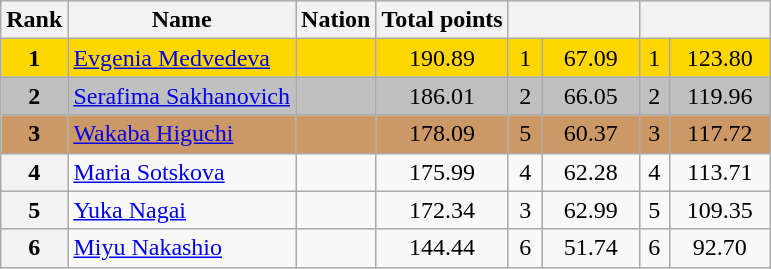<table class="wikitable sortable">
<tr>
<th>Rank</th>
<th>Name</th>
<th>Nation</th>
<th>Total points</th>
<th colspan="2" width="80px"></th>
<th colspan="2" width="80px"></th>
</tr>
<tr bgcolor="gold">
<td align="center"><strong>1</strong></td>
<td><a href='#'>Evgenia Medvedeva</a></td>
<td></td>
<td align="center">190.89</td>
<td align="center">1</td>
<td align="center">67.09</td>
<td align="center">1</td>
<td align="center">123.80</td>
</tr>
<tr bgcolor="silver">
<td align="center"><strong>2</strong></td>
<td><a href='#'>Serafima Sakhanovich</a></td>
<td></td>
<td align="center">186.01</td>
<td align="center">2</td>
<td align="center">66.05</td>
<td align="center">2</td>
<td align="center">119.96</td>
</tr>
<tr bgcolor="cc9966">
<td align="center"><strong>3</strong></td>
<td><a href='#'>Wakaba Higuchi</a></td>
<td></td>
<td align="center">178.09</td>
<td align="center">5</td>
<td align="center">60.37</td>
<td align="center">3</td>
<td align="center">117.72</td>
</tr>
<tr>
<th>4</th>
<td><a href='#'>Maria Sotskova</a></td>
<td></td>
<td align="center">175.99</td>
<td align="center">4</td>
<td align="center">62.28</td>
<td align="center">4</td>
<td align="center">113.71</td>
</tr>
<tr>
<th>5</th>
<td><a href='#'>Yuka Nagai</a></td>
<td></td>
<td align="center">172.34</td>
<td align="center">3</td>
<td align="center">62.99</td>
<td align="center">5</td>
<td align="center">109.35</td>
</tr>
<tr>
<th>6</th>
<td><a href='#'>Miyu Nakashio</a></td>
<td></td>
<td align="center">144.44</td>
<td align="center">6</td>
<td align="center">51.74</td>
<td align="center">6</td>
<td align="center">92.70</td>
</tr>
</table>
